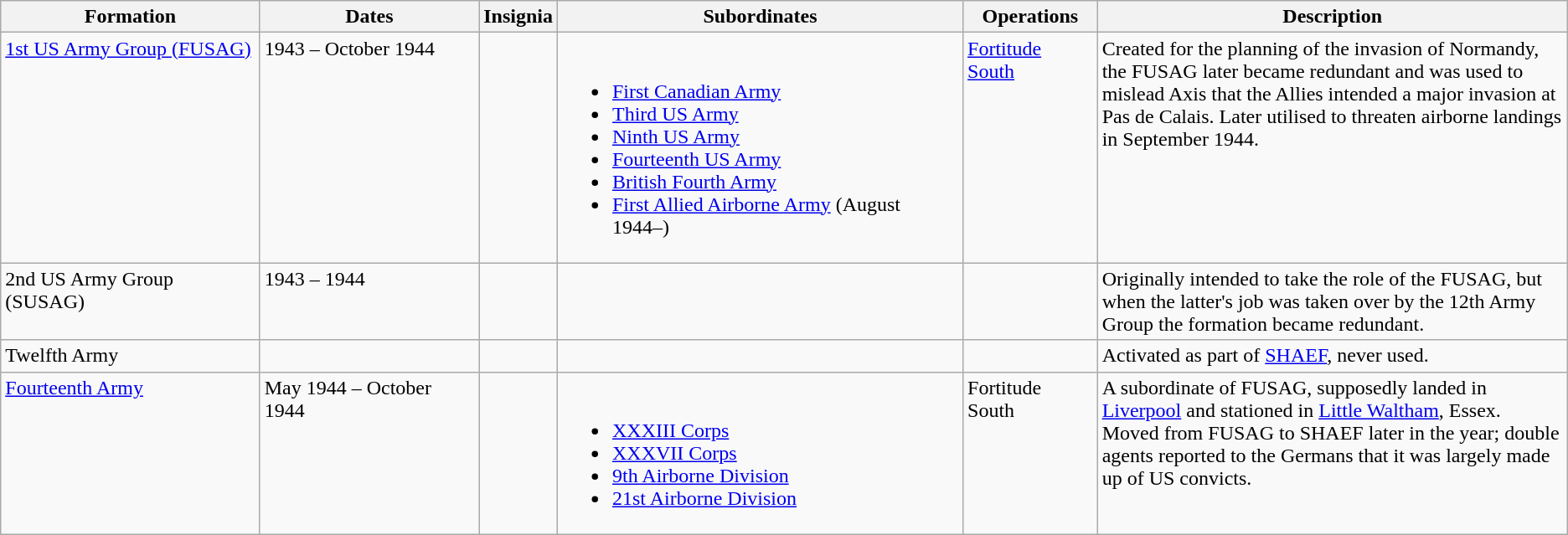<table class="wikitable">
<tr>
<th>Formation</th>
<th>Dates</th>
<th>Insignia</th>
<th>Subordinates</th>
<th>Operations</th>
<th style="width: 30%">Description</th>
</tr>
<tr valign="top">
<td><a href='#'>1st US Army Group (FUSAG)</a></td>
<td>1943 – October 1944</td>
<td style="text-align: center"></td>
<td><br><ul><li><a href='#'>First Canadian Army</a></li><li><a href='#'>Third US Army</a></li><li><a href='#'>Ninth US Army</a></li><li><a href='#'>Fourteenth US Army</a></li><li><a href='#'>British Fourth Army</a></li><li><a href='#'>First Allied Airborne Army</a> (August 1944–)</li></ul></td>
<td><a href='#'>Fortitude South</a></td>
<td>Created for the planning of the invasion of Normandy, the FUSAG later became redundant and was used to mislead Axis that the Allies intended a major invasion at Pas de Calais. Later utilised to threaten airborne landings in September 1944.</td>
</tr>
<tr valign="top">
<td>2nd US Army Group (SUSAG)</td>
<td>1943 – 1944</td>
<td></td>
<td></td>
<td></td>
<td>Originally intended to take the role of the FUSAG, but when the latter's job was taken over by the 12th Army Group the formation became redundant.</td>
</tr>
<tr valign="top">
<td>Twelfth Army</td>
<td></td>
<td></td>
<td></td>
<td></td>
<td>Activated as part of <a href='#'>SHAEF</a>, never used.</td>
</tr>
<tr valign="top">
<td><a href='#'>Fourteenth Army</a></td>
<td>May 1944 – October 1944</td>
<td style="text-align: center"></td>
<td><br><ul><li><a href='#'>XXXIII Corps</a></li><li><a href='#'>XXXVII Corps</a></li><li><a href='#'>9th Airborne Division</a></li><li><a href='#'>21st Airborne Division</a></li></ul></td>
<td>Fortitude South</td>
<td>A subordinate of FUSAG, supposedly landed in <a href='#'>Liverpool</a> and stationed in <a href='#'>Little Waltham</a>, Essex. Moved from FUSAG to SHAEF later in the year; double agents reported to the Germans that it was largely made up of US convicts.</td>
</tr>
</table>
